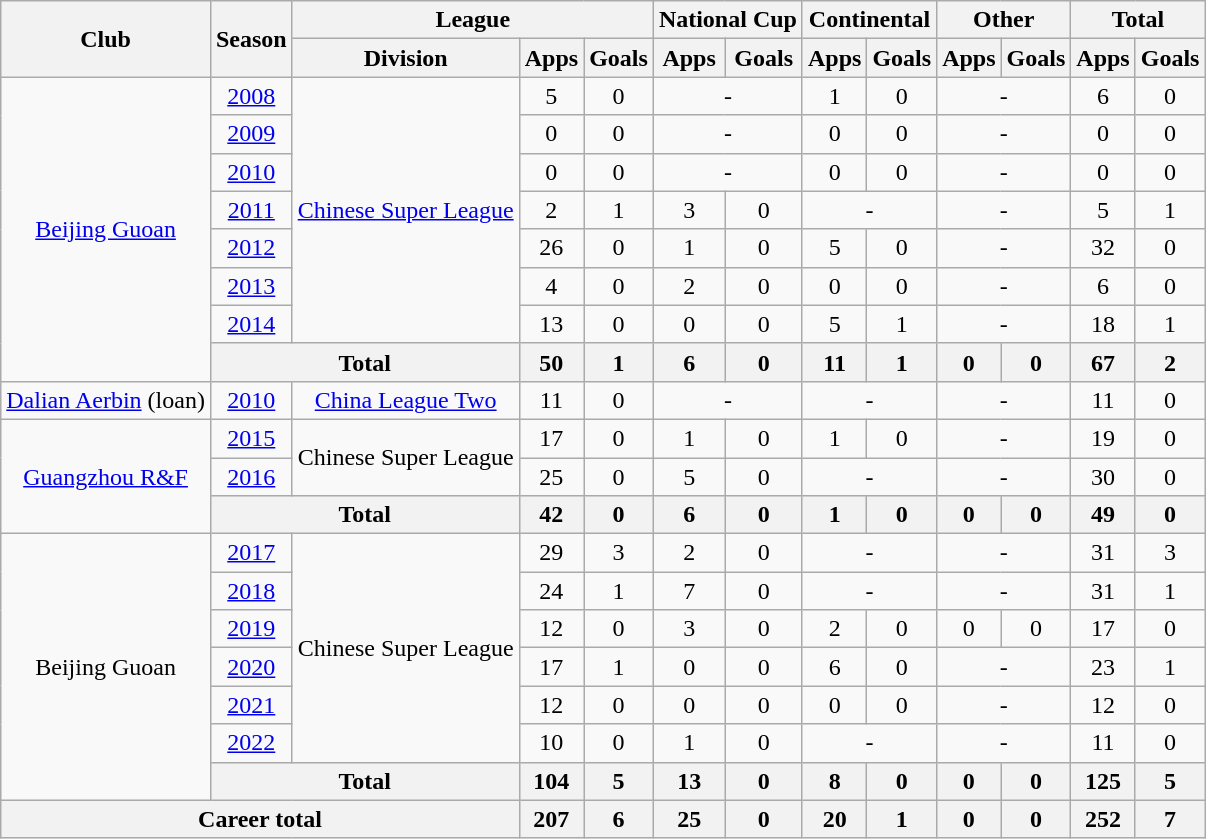<table class="wikitable" style="text-align: center">
<tr>
<th rowspan="2">Club</th>
<th rowspan="2">Season</th>
<th colspan="3">League</th>
<th colspan="2">National Cup</th>
<th colspan="2">Continental</th>
<th colspan="2">Other</th>
<th colspan="2">Total</th>
</tr>
<tr>
<th>Division</th>
<th>Apps</th>
<th>Goals</th>
<th>Apps</th>
<th>Goals</th>
<th>Apps</th>
<th>Goals</th>
<th>Apps</th>
<th>Goals</th>
<th>Apps</th>
<th>Goals</th>
</tr>
<tr>
<td rowspan=8><a href='#'>Beijing Guoan</a></td>
<td><a href='#'>2008</a></td>
<td rowspan=7><a href='#'>Chinese Super League</a></td>
<td>5</td>
<td>0</td>
<td colspan="2">-</td>
<td>1</td>
<td>0</td>
<td colspan="2">-</td>
<td>6</td>
<td>0</td>
</tr>
<tr>
<td><a href='#'>2009</a></td>
<td>0</td>
<td>0</td>
<td colspan="2">-</td>
<td>0</td>
<td>0</td>
<td colspan="2">-</td>
<td>0</td>
<td>0</td>
</tr>
<tr>
<td><a href='#'>2010</a></td>
<td>0</td>
<td>0</td>
<td colspan="2">-</td>
<td>0</td>
<td>0</td>
<td colspan="2">-</td>
<td>0</td>
<td>0</td>
</tr>
<tr>
<td><a href='#'>2011</a></td>
<td>2</td>
<td>1</td>
<td>3</td>
<td>0</td>
<td colspan="2">-</td>
<td colspan="2">-</td>
<td>5</td>
<td>1</td>
</tr>
<tr>
<td><a href='#'>2012</a></td>
<td>26</td>
<td>0</td>
<td>1</td>
<td>0</td>
<td>5</td>
<td>0</td>
<td colspan="2">-</td>
<td>32</td>
<td>0</td>
</tr>
<tr>
<td><a href='#'>2013</a></td>
<td>4</td>
<td>0</td>
<td>2</td>
<td>0</td>
<td>0</td>
<td>0</td>
<td colspan="2">-</td>
<td>6</td>
<td>0</td>
</tr>
<tr>
<td><a href='#'>2014</a></td>
<td>13</td>
<td>0</td>
<td>0</td>
<td>0</td>
<td>5</td>
<td>1</td>
<td colspan="2">-</td>
<td>18</td>
<td>1</td>
</tr>
<tr>
<th colspan="2">Total</th>
<th>50</th>
<th>1</th>
<th>6</th>
<th>0</th>
<th>11</th>
<th>1</th>
<th>0</th>
<th>0</th>
<th>67</th>
<th>2</th>
</tr>
<tr>
<td><a href='#'>Dalian Aerbin</a> (loan)</td>
<td><a href='#'>2010</a></td>
<td><a href='#'>China League Two</a></td>
<td>11</td>
<td>0</td>
<td colspan="2">-</td>
<td colspan="2">-</td>
<td colspan="2">-</td>
<td>11</td>
<td>0</td>
</tr>
<tr>
<td rowspan="3"><a href='#'>Guangzhou R&F</a></td>
<td><a href='#'>2015</a></td>
<td rowspan="2">Chinese Super League</td>
<td>17</td>
<td>0</td>
<td>1</td>
<td>0</td>
<td>1</td>
<td>0</td>
<td colspan="2">-</td>
<td>19</td>
<td>0</td>
</tr>
<tr>
<td><a href='#'>2016</a></td>
<td>25</td>
<td>0</td>
<td>5</td>
<td>0</td>
<td colspan="2">-</td>
<td colspan="2">-</td>
<td>30</td>
<td>0</td>
</tr>
<tr>
<th colspan="2">Total</th>
<th>42</th>
<th>0</th>
<th>6</th>
<th>0</th>
<th>1</th>
<th>0</th>
<th>0</th>
<th>0</th>
<th>49</th>
<th>0</th>
</tr>
<tr>
<td rowspan="7">Beijing Guoan</td>
<td><a href='#'>2017</a></td>
<td rowspan="6">Chinese Super League</td>
<td>29</td>
<td>3</td>
<td>2</td>
<td>0</td>
<td colspan="2">-</td>
<td colspan="2">-</td>
<td>31</td>
<td>3</td>
</tr>
<tr>
<td><a href='#'>2018</a></td>
<td>24</td>
<td>1</td>
<td>7</td>
<td>0</td>
<td colspan="2">-</td>
<td colspan="2">-</td>
<td>31</td>
<td>1</td>
</tr>
<tr>
<td><a href='#'>2019</a></td>
<td>12</td>
<td>0</td>
<td>3</td>
<td>0</td>
<td>2</td>
<td>0</td>
<td>0</td>
<td>0</td>
<td>17</td>
<td>0</td>
</tr>
<tr>
<td><a href='#'>2020</a></td>
<td>17</td>
<td>1</td>
<td>0</td>
<td>0</td>
<td>6</td>
<td>0</td>
<td colspan="2">-</td>
<td>23</td>
<td>1</td>
</tr>
<tr>
<td><a href='#'>2021</a></td>
<td>12</td>
<td>0</td>
<td>0</td>
<td>0</td>
<td>0</td>
<td>0</td>
<td colspan="2">-</td>
<td>12</td>
<td>0</td>
</tr>
<tr>
<td><a href='#'>2022</a></td>
<td>10</td>
<td>0</td>
<td>1</td>
<td>0</td>
<td colspan="2">-</td>
<td colspan="2">-</td>
<td>11</td>
<td>0</td>
</tr>
<tr>
<th colspan="2">Total</th>
<th>104</th>
<th>5</th>
<th>13</th>
<th>0</th>
<th>8</th>
<th>0</th>
<th>0</th>
<th>0</th>
<th>125</th>
<th>5</th>
</tr>
<tr>
<th colspan=3>Career total</th>
<th>207</th>
<th>6</th>
<th>25</th>
<th>0</th>
<th>20</th>
<th>1</th>
<th>0</th>
<th>0</th>
<th>252</th>
<th>7</th>
</tr>
</table>
